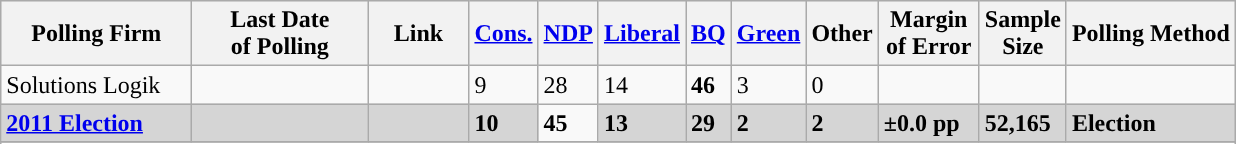<table class="wikitable sortable">
<tr style="background:#e9e9e9;">
<th style="width:120px">Polling Firm</th>
<th style="width:110px">Last Date<br>of Polling</th>
<th style="width:60px" class="unsortable">Link</th>
<th style="background-color:"><strong><a href='#'>Cons.</a></strong></th>
<th style="background-color:"><strong><a href='#'>NDP</a></strong></th>
<th style="background-color:"><strong><a href='#'>Liberal</a></strong></th>
<th style="background-color:"><strong><a href='#'>BQ</a></strong></th>
<th style="background-color:"><strong><a href='#'>Green</a></strong></th>
<th style="background-color:"><strong>Other</strong></th>
<th style="width:60px;" class=unsortable>Margin<br>of Error</th>
<th style="width:50px;" class=unsortable>Sample<br>Size</th>
<th class=unsortable>Polling Method</th>
</tr>
<tr>
<td>Solutions Logik</td>
<td></td>
<td></td>
<td>9</td>
<td>28</td>
<td>14</td>
<td><strong>46</strong></td>
<td>3</td>
<td>0</td>
<td></td>
<td></td>
<td></td>
</tr>
<tr>
<td style="background:#D5D5D5"><strong><a href='#'>2011 Election</a></strong></td>
<td style="background:#D5D5D5"><strong></strong></td>
<td style="background:#D5D5D5"></td>
<td style="background:#D5D5D5"><strong>10</strong></td>
<td><strong>45</strong></td>
<td style="background:#D5D5D5"><strong>13</strong></td>
<td style="background:#D5D5D5"><strong>29</strong></td>
<td style="background:#D5D5D5"><strong>2</strong></td>
<td style="background:#D5D5D5"><strong>2</strong></td>
<td style="background:#D5D5D5"><strong>±0.0 pp</strong></td>
<td style="background:#D5D5D5"><strong>52,165</strong></td>
<td style="background:#D5D5D5"><strong>Election</strong></td>
</tr>
<tr>
</tr>
<tr>
</tr>
</table>
